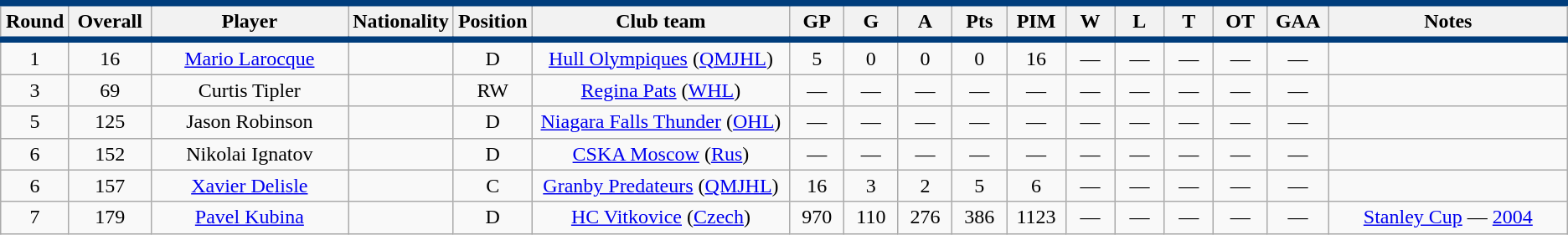<table class="wikitable sortable" style="text-align:center">
<tr style= "background:#FFFFFF; border-top:#003D7C 5px solid; border-bottom:#003D7C 5px solid;">
<th style="width:3em">Round</th>
<th style="width:4em">Overall</th>
<th style="width:15em">Player</th>
<th style="width:3em">Nationality</th>
<th style="width:3em">Position</th>
<th style="width:20em">Club team</th>
<th style="width:3em">GP</th>
<th style="width:3em">G</th>
<th style="width:3em">A</th>
<th style="width:3em">Pts</th>
<th style="width:3em">PIM</th>
<th style="width:3em">W</th>
<th style="width:3em">L</th>
<th style="width:3em">T</th>
<th style="width:3em">OT</th>
<th style="width:3em">GAA</th>
<th style="width:20em">Notes</th>
</tr>
<tr>
<td>1</td>
<td>16</td>
<td><a href='#'>Mario Larocque</a></td>
<td></td>
<td>D</td>
<td><a href='#'>Hull Olympiques</a> (<a href='#'>QMJHL</a>)</td>
<td>5</td>
<td>0</td>
<td>0</td>
<td>0</td>
<td>16</td>
<td>—</td>
<td>—</td>
<td>—</td>
<td>—</td>
<td>—</td>
<td></td>
</tr>
<tr>
<td>3</td>
<td>69</td>
<td>Curtis Tipler</td>
<td></td>
<td>RW</td>
<td><a href='#'>Regina Pats</a> (<a href='#'>WHL</a>)</td>
<td>—</td>
<td>—</td>
<td>—</td>
<td>—</td>
<td>—</td>
<td>—</td>
<td>—</td>
<td>—</td>
<td>—</td>
<td>—</td>
<td></td>
</tr>
<tr>
<td>5</td>
<td>125</td>
<td>Jason Robinson</td>
<td></td>
<td>D</td>
<td><a href='#'>Niagara Falls Thunder</a> (<a href='#'>OHL</a>)</td>
<td>—</td>
<td>—</td>
<td>—</td>
<td>—</td>
<td>—</td>
<td>—</td>
<td>—</td>
<td>—</td>
<td>—</td>
<td>—</td>
<td></td>
</tr>
<tr>
<td>6</td>
<td>152</td>
<td>Nikolai Ignatov</td>
<td></td>
<td>D</td>
<td><a href='#'>CSKA Moscow</a> (<a href='#'>Rus</a>)</td>
<td>—</td>
<td>—</td>
<td>—</td>
<td>—</td>
<td>—</td>
<td>—</td>
<td>—</td>
<td>—</td>
<td>—</td>
<td>—</td>
<td></td>
</tr>
<tr>
<td>6</td>
<td>157</td>
<td><a href='#'>Xavier Delisle</a></td>
<td></td>
<td>C</td>
<td><a href='#'>Granby Predateurs</a> (<a href='#'>QMJHL</a>)</td>
<td>16</td>
<td>3</td>
<td>2</td>
<td>5</td>
<td>6</td>
<td>—</td>
<td>—</td>
<td>—</td>
<td>—</td>
<td>—</td>
<td></td>
</tr>
<tr>
<td>7</td>
<td>179</td>
<td><a href='#'>Pavel Kubina</a></td>
<td></td>
<td>D</td>
<td><a href='#'>HC Vitkovice</a> (<a href='#'>Czech</a>)</td>
<td>970</td>
<td>110</td>
<td>276</td>
<td>386</td>
<td>1123</td>
<td>—</td>
<td>—</td>
<td>—</td>
<td>—</td>
<td>—</td>
<td><a href='#'>Stanley Cup</a> — <a href='#'>2004</a></td>
</tr>
</table>
